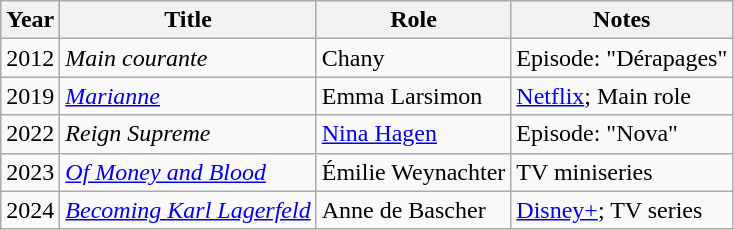<table class="wikitable sortable">
<tr>
<th>Year</th>
<th>Title</th>
<th>Role</th>
<th class="unsortable">Notes</th>
</tr>
<tr>
<td>2012</td>
<td><em>Main courante</em></td>
<td>Chany</td>
<td>Episode: "Dérapages"</td>
</tr>
<tr>
<td>2019</td>
<td><em><a href='#'>Marianne</a></em></td>
<td>Emma Larsimon</td>
<td><a href='#'>Netflix</a>; Main role</td>
</tr>
<tr>
<td>2022</td>
<td><em>Reign Supreme</em></td>
<td><a href='#'>Nina Hagen</a></td>
<td>Episode: "Nova"</td>
</tr>
<tr>
<td>2023</td>
<td><em><a href='#'>Of Money and Blood</a></em></td>
<td>Émilie Weynachter</td>
<td>TV miniseries</td>
</tr>
<tr>
<td>2024</td>
<td><em><a href='#'>Becoming Karl Lagerfeld</a></em></td>
<td>Anne de Bascher</td>
<td><a href='#'>Disney+</a>; TV series</td>
</tr>
</table>
